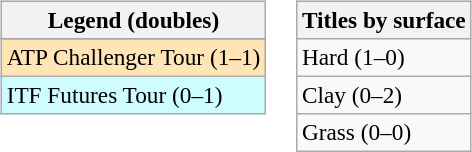<table>
<tr valign=top>
<td><br><table class=wikitable style=font-size:97%>
<tr>
<th>Legend (doubles)</th>
</tr>
<tr bgcolor=e5d1cb>
</tr>
<tr bgcolor=moccasin>
<td>ATP Challenger Tour (1–1)</td>
</tr>
<tr bgcolor=cffcff>
<td>ITF Futures Tour (0–1)</td>
</tr>
</table>
</td>
<td><br><table class=wikitable style=font-size:97%>
<tr>
<th>Titles by surface</th>
</tr>
<tr>
<td>Hard (1–0)</td>
</tr>
<tr>
<td>Clay (0–2)</td>
</tr>
<tr>
<td>Grass (0–0)</td>
</tr>
</table>
</td>
</tr>
</table>
